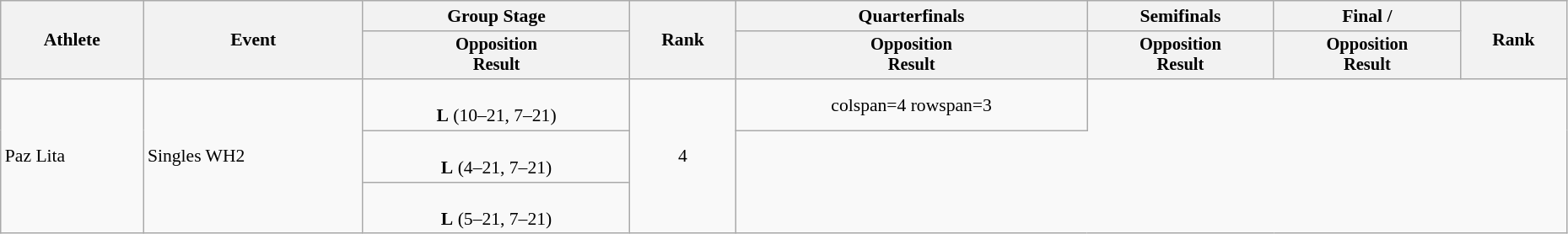<table class="wikitable" width="98%" style="text-align:left; font-size:90%">
<tr>
<th rowspan=2>Athlete</th>
<th rowspan=2>Event</th>
<th>Group Stage</th>
<th rowspan=2>Rank</th>
<th>Quarterfinals</th>
<th>Semifinals</th>
<th>Final / </th>
<th rowspan=2>Rank</th>
</tr>
<tr style="font-size:95%">
<th>Opposition<br>Result</th>
<th>Opposition<br>Result</th>
<th>Opposition<br>Result</th>
<th>Opposition<br>Result</th>
</tr>
<tr align=center>
<td align=left rowspan=3>Paz Lita</td>
<td align=left rowspan=3>Singles WH2</td>
<td><br><strong>L</strong> (10–21, 7–21)</td>
<td rowspan=3>4</td>
<td>colspan=4 rowspan=3 </td>
</tr>
<tr align=center>
<td><br><strong>L</strong> (4–21, 7–21)</td>
</tr>
<tr align=center>
<td><br><strong>L</strong> (5–21, 7–21)</td>
</tr>
</table>
